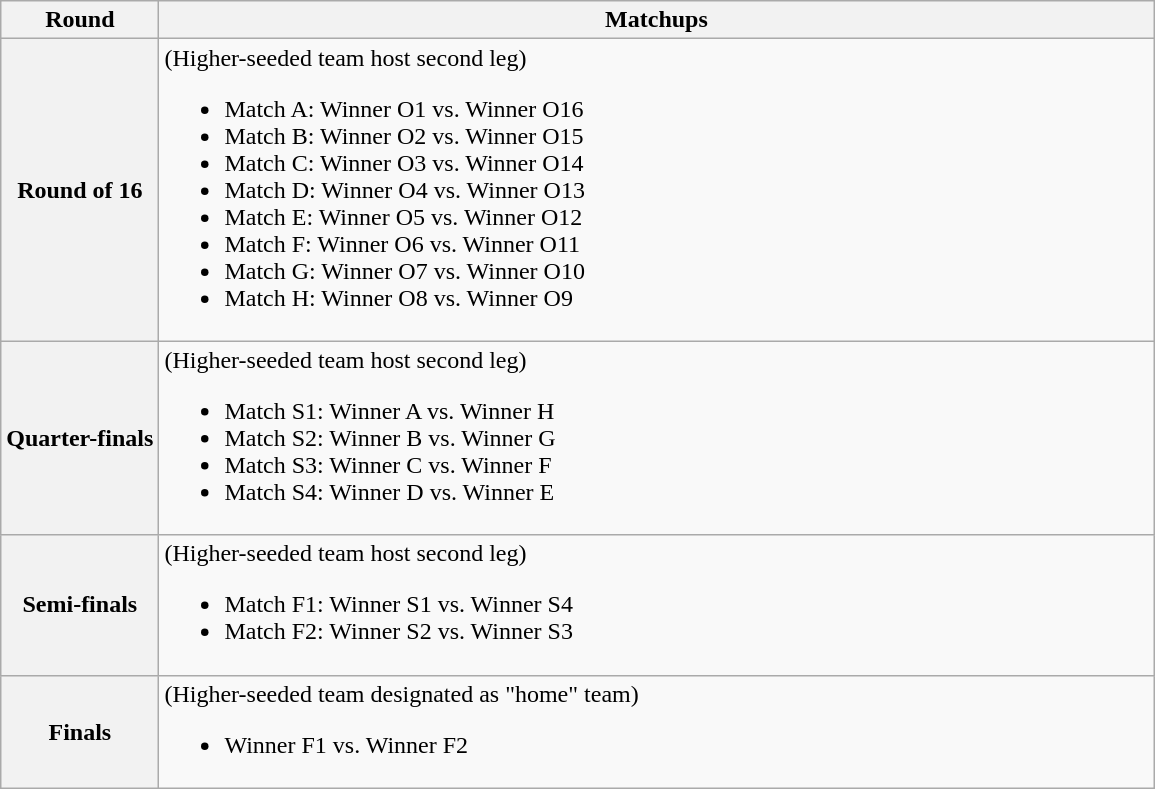<table class=wikitable>
<tr>
<th>Round</th>
<th>Matchups</th>
</tr>
<tr>
<th>Round of 16</th>
<td style="width:41em">(Higher-seeded team host second leg)<br><ul><li>Match A: Winner O1 vs. Winner O16</li><li>Match B: Winner O2 vs. Winner O15</li><li>Match C: Winner O3 vs. Winner O14</li><li>Match D: Winner O4 vs. Winner O13</li><li>Match E: Winner O5 vs. Winner O12</li><li>Match F: Winner O6 vs. Winner O11</li><li>Match G: Winner O7 vs. Winner O10</li><li>Match H: Winner O8 vs. Winner O9</li></ul></td>
</tr>
<tr>
<th>Quarter-finals</th>
<td style="width:41em">(Higher-seeded team host second leg)<br><ul><li>Match S1: Winner A vs. Winner H</li><li>Match S2: Winner B vs. Winner G</li><li>Match S3: Winner C vs. Winner F</li><li>Match S4: Winner D vs. Winner E</li></ul></td>
</tr>
<tr>
<th>Semi-finals</th>
<td style="width:41em">(Higher-seeded team host second leg)<br><ul><li>Match F1: Winner S1 vs. Winner S4</li><li>Match F2: Winner S2 vs. Winner S3</li></ul></td>
</tr>
<tr>
<th>Finals</th>
<td>(Higher-seeded team designated as "home" team)<br><ul><li>Winner F1 vs. Winner F2</li></ul></td>
</tr>
</table>
